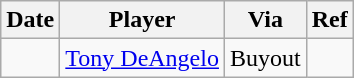<table class="wikitable">
<tr>
<th>Date</th>
<th>Player</th>
<th>Via</th>
<th>Ref</th>
</tr>
<tr>
<td></td>
<td><a href='#'>Tony DeAngelo</a></td>
<td>Buyout</td>
<td></td>
</tr>
</table>
